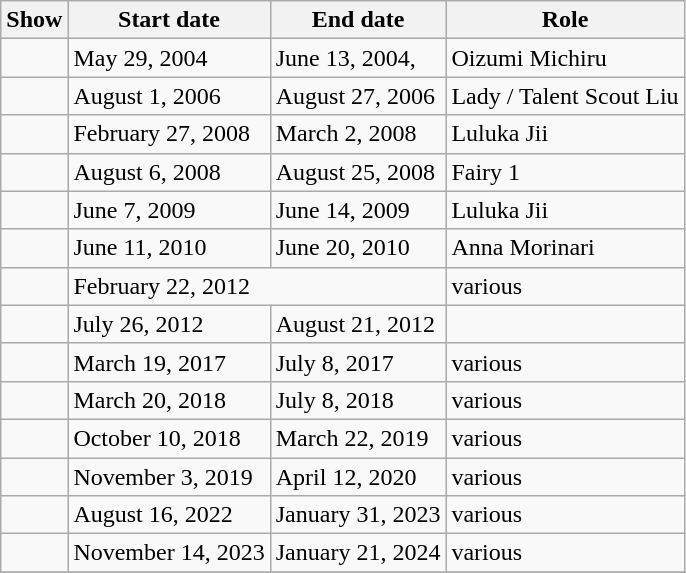<table class="wikitable">
<tr>
<th>Show</th>
<th>Start date</th>
<th>End date</th>
<th>Role</th>
</tr>
<tr>
<td></td>
<td>May 29, 2004</td>
<td>June 13, 2004,</td>
<td>Oizumi Michiru</td>
</tr>
<tr>
<td></td>
<td>August 1, 2006</td>
<td>August 27, 2006</td>
<td>Lady / Talent Scout Liu</td>
</tr>
<tr>
<td></td>
<td>February 27, 2008</td>
<td>March 2, 2008</td>
<td>Luluka Jii</td>
</tr>
<tr>
<td rowspan="1"></td>
<td>August 6, 2008</td>
<td>August 25, 2008</td>
<td>Fairy 1</td>
</tr>
<tr>
<td></td>
<td>June 7, 2009</td>
<td>June 14, 2009</td>
<td>Luluka Jii</td>
</tr>
<tr>
<td></td>
<td>June 11, 2010</td>
<td>June 20, 2010</td>
<td>Anna Morinari</td>
</tr>
<tr>
<td></td>
<td colspan="2">February 22, 2012</td>
<td>various</td>
</tr>
<tr>
<td></td>
<td>July 26, 2012</td>
<td>August 21, 2012</td>
<td></td>
</tr>
<tr>
<td></td>
<td>March 19, 2017</td>
<td>July 8, 2017</td>
<td>various</td>
</tr>
<tr>
<td></td>
<td>March 20, 2018</td>
<td>July 8, 2018</td>
<td>various</td>
</tr>
<tr>
<td></td>
<td>October 10, 2018</td>
<td>March 22, 2019</td>
<td>various</td>
</tr>
<tr>
<td></td>
<td>November 3, 2019</td>
<td>April 12, 2020</td>
<td>various</td>
</tr>
<tr>
<td></td>
<td>August 16, 2022</td>
<td>January 31, 2023</td>
<td>various</td>
</tr>
<tr>
<td></td>
<td>November 14, 2023</td>
<td>January 21, 2024</td>
<td>various</td>
</tr>
<tr>
</tr>
</table>
